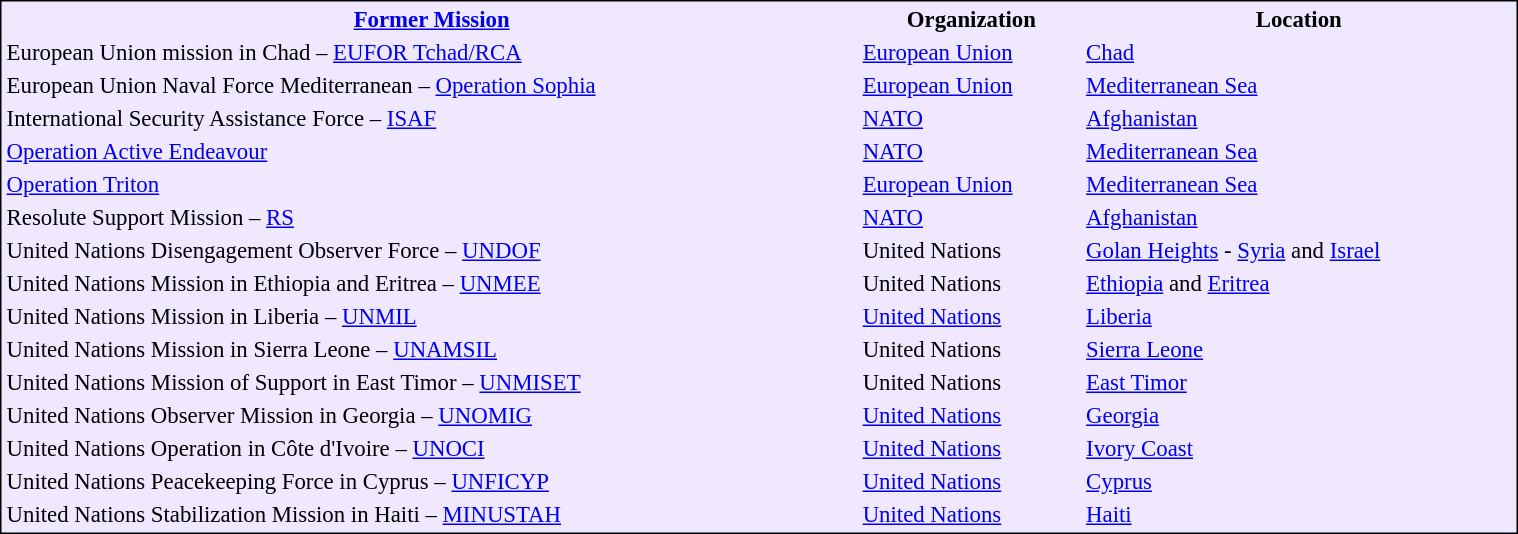<table style="margin:auto; border:1px solid black; background:#efe8ff; font-size:95%; width:80%;">
<tr>
<th><a href='#'>Former Mission</a></th>
<th>Organization</th>
<th>Location</th>
</tr>
<tr>
<td>European Union mission in Chad – <a href='#'>EUFOR Tchad/RCA</a></td>
<td><a href='#'>European Union</a></td>
<td><a href='#'>Chad</a></td>
</tr>
<tr>
<td>European Union Naval Force Mediterranean – <a href='#'>Operation Sophia</a></td>
<td><a href='#'>European Union</a></td>
<td><a href='#'>Mediterranean Sea</a></td>
</tr>
<tr>
<td>International Security Assistance Force – <a href='#'>ISAF</a></td>
<td><a href='#'>NATO</a></td>
<td><a href='#'>Afghanistan</a></td>
</tr>
<tr>
<td><a href='#'>Operation Active Endeavour</a></td>
<td><a href='#'>NATO</a></td>
<td><a href='#'>Mediterranean Sea</a></td>
</tr>
<tr>
<td><a href='#'>Operation Triton</a></td>
<td><a href='#'>European Union</a></td>
<td><a href='#'>Mediterranean Sea</a></td>
</tr>
<tr>
<td>Resolute Support Mission – <a href='#'>RS</a></td>
<td><a href='#'>NATO</a></td>
<td><a href='#'>Afghanistan</a></td>
</tr>
<tr>
<td>United Nations Disengagement Observer Force – <a href='#'>UNDOF</a></td>
<td>United Nations</td>
<td><a href='#'>Golan Heights</a> - <a href='#'>Syria</a> and <a href='#'>Israel</a></td>
</tr>
<tr>
<td>United Nations Mission in Ethiopia and Eritrea – <a href='#'>UNMEE</a></td>
<td>United Nations</td>
<td><a href='#'>Ethiopia</a> and <a href='#'>Eritrea</a></td>
</tr>
<tr>
<td>United Nations Mission in Liberia – <a href='#'>UNMIL</a></td>
<td><a href='#'>United Nations</a></td>
<td><a href='#'>Liberia</a></td>
</tr>
<tr>
<td>United Nations Mission in Sierra Leone – <a href='#'>UNAMSIL</a></td>
<td>United Nations</td>
<td><a href='#'>Sierra Leone</a></td>
</tr>
<tr>
<td>United Nations Mission of Support in East Timor – <a href='#'>UNMISET</a></td>
<td>United Nations</td>
<td><a href='#'>East Timor</a></td>
</tr>
<tr>
<td>United Nations Observer Mission in Georgia – <a href='#'>UNOMIG</a></td>
<td><a href='#'>United Nations</a></td>
<td><a href='#'>Georgia</a></td>
</tr>
<tr>
<td>United Nations Operation in Côte d'Ivoire – <a href='#'>UNOCI</a></td>
<td><a href='#'>United Nations</a></td>
<td><a href='#'>Ivory Coast</a></td>
</tr>
<tr>
<td>United Nations Peacekeeping Force in Cyprus – <a href='#'>UNFICYP</a></td>
<td><a href='#'>United Nations</a></td>
<td><a href='#'>Cyprus</a></td>
</tr>
<tr>
<td>United Nations Stabilization Mission in Haiti – <a href='#'>MINUSTAH</a></td>
<td><a href='#'>United Nations</a></td>
<td><a href='#'>Haiti</a></td>
</tr>
</table>
